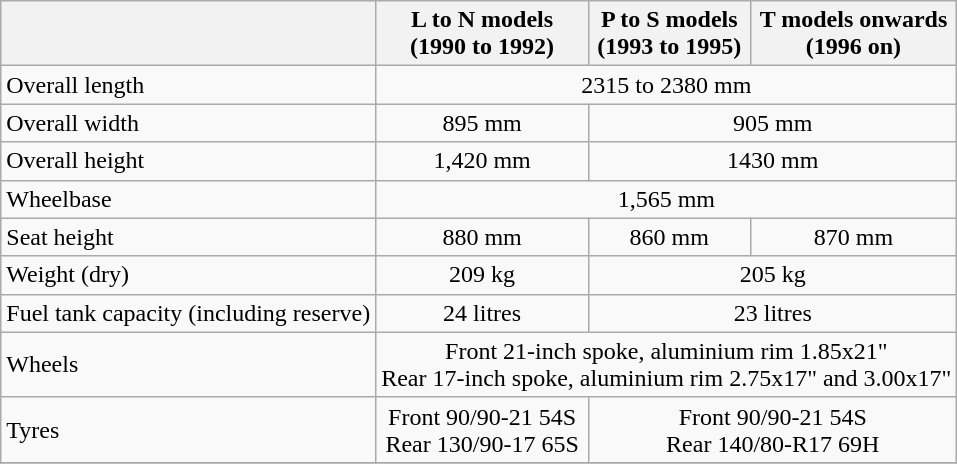<table class="wikitable">
<tr>
<th> </th>
<th>L to N models<br>(1990 to 1992)</th>
<th>P to S models<br>(1993 to 1995)</th>
<th>T models onwards<br>(1996 on)</th>
</tr>
<tr>
<td>Overall length</td>
<td colspan="3" align="center">2315 to 2380 mm</td>
</tr>
<tr>
<td>Overall width</td>
<td align="center">895 mm</td>
<td colspan="2" align="center">905 mm</td>
</tr>
<tr>
<td>Overall height</td>
<td align="center">1,420 mm</td>
<td colspan="2" align="center">1430 mm</td>
</tr>
<tr>
<td>Wheelbase</td>
<td colspan="3" align="center">1,565 mm</td>
</tr>
<tr>
<td>Seat height</td>
<td align="center">880 mm</td>
<td align="center">860 mm</td>
<td align="center">870 mm</td>
</tr>
<tr>
<td>Weight (dry)</td>
<td align="center">209 kg</td>
<td colspan="2" align="center">205 kg</td>
</tr>
<tr>
<td>Fuel tank capacity (including reserve)</td>
<td align="center">24 litres</td>
<td colspan="2" align="center">23 litres</td>
</tr>
<tr>
<td>Wheels</td>
<td colspan="3" align="center">Front 21-inch spoke, aluminium rim 1.85x21"<br>Rear 17-inch spoke, aluminium rim 2.75x17" and 3.00x17"</td>
</tr>
<tr>
<td>Tyres</td>
<td align="center">Front 90/90-21 54S <br>Rear 130/90-17 65S</td>
<td colspan="2" align="center">Front 90/90-21 54S <br>Rear 140/80-R17 69H</td>
</tr>
<tr>
</tr>
</table>
